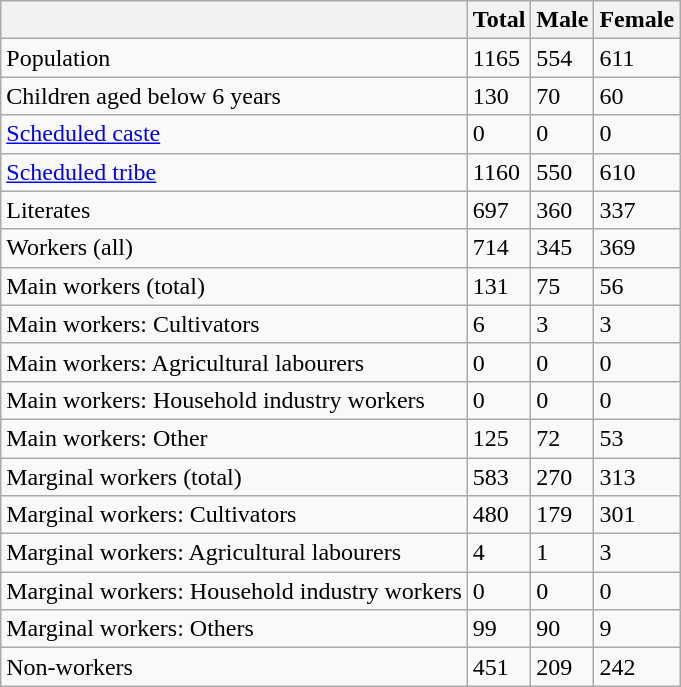<table class="wikitable sortable">
<tr>
<th></th>
<th>Total</th>
<th>Male</th>
<th>Female</th>
</tr>
<tr>
<td>Population</td>
<td>1165</td>
<td>554</td>
<td>611</td>
</tr>
<tr>
<td>Children aged below 6 years</td>
<td>130</td>
<td>70</td>
<td>60</td>
</tr>
<tr>
<td><a href='#'>Scheduled caste</a></td>
<td>0</td>
<td>0</td>
<td>0</td>
</tr>
<tr>
<td><a href='#'>Scheduled tribe</a></td>
<td>1160</td>
<td>550</td>
<td>610</td>
</tr>
<tr>
<td>Literates</td>
<td>697</td>
<td>360</td>
<td>337</td>
</tr>
<tr>
<td>Workers (all)</td>
<td>714</td>
<td>345</td>
<td>369</td>
</tr>
<tr>
<td>Main workers (total)</td>
<td>131</td>
<td>75</td>
<td>56</td>
</tr>
<tr>
<td>Main workers: Cultivators</td>
<td>6</td>
<td>3</td>
<td>3</td>
</tr>
<tr>
<td>Main workers: Agricultural labourers</td>
<td>0</td>
<td>0</td>
<td>0</td>
</tr>
<tr>
<td>Main workers: Household industry workers</td>
<td>0</td>
<td>0</td>
<td>0</td>
</tr>
<tr>
<td>Main workers: Other</td>
<td>125</td>
<td>72</td>
<td>53</td>
</tr>
<tr>
<td>Marginal workers (total)</td>
<td>583</td>
<td>270</td>
<td>313</td>
</tr>
<tr>
<td>Marginal workers: Cultivators</td>
<td>480</td>
<td>179</td>
<td>301</td>
</tr>
<tr>
<td>Marginal workers: Agricultural labourers</td>
<td>4</td>
<td>1</td>
<td>3</td>
</tr>
<tr>
<td>Marginal workers: Household industry workers</td>
<td>0</td>
<td>0</td>
<td>0</td>
</tr>
<tr>
<td>Marginal workers: Others</td>
<td>99</td>
<td>90</td>
<td>9</td>
</tr>
<tr>
<td>Non-workers</td>
<td>451</td>
<td>209</td>
<td>242</td>
</tr>
</table>
